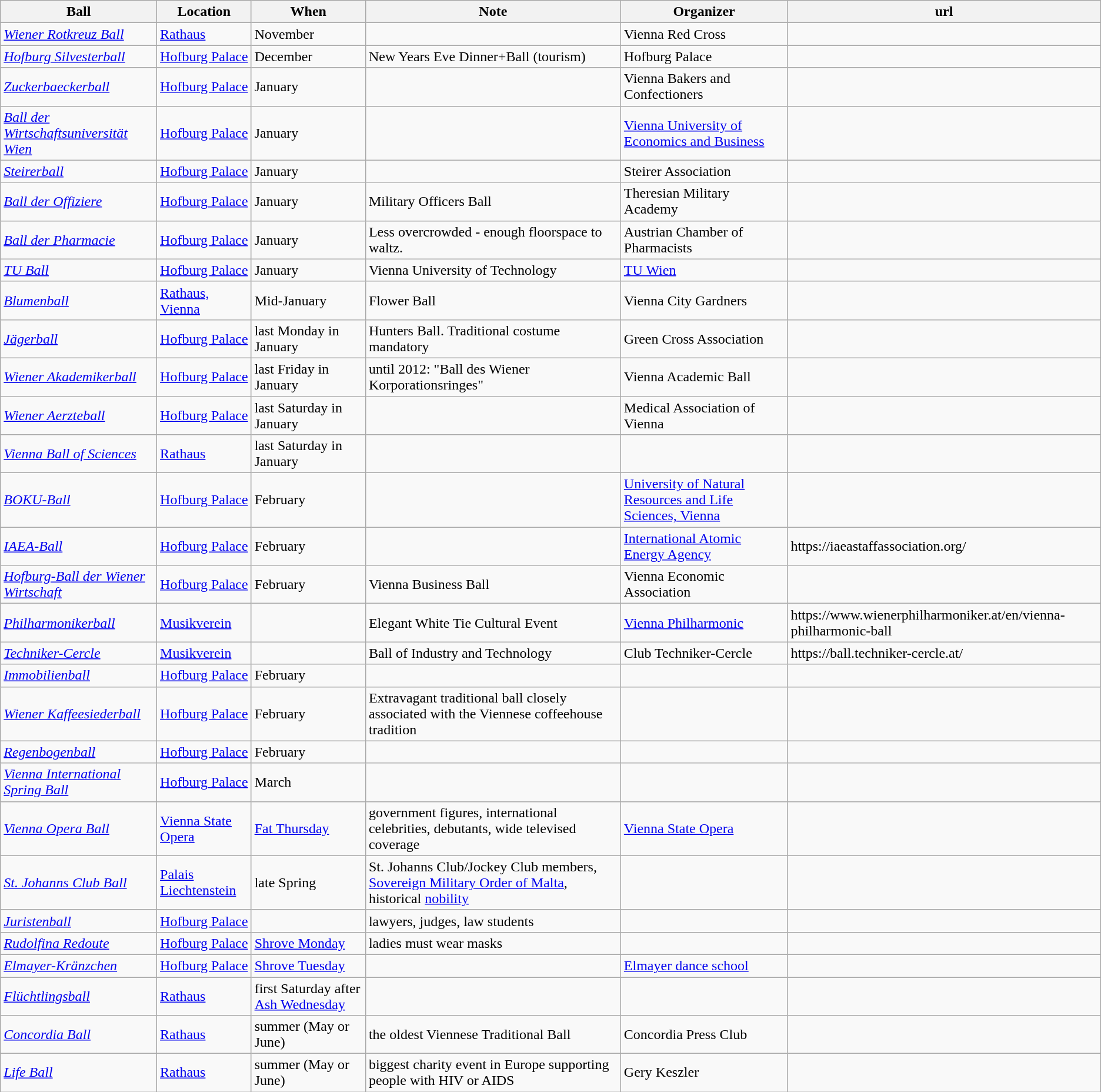<table class="wikitable sortable">
<tr>
<th>Ball</th>
<th>Location</th>
<th>When</th>
<th>Note</th>
<th>Organizer</th>
<th>url</th>
</tr>
<tr>
<td><em><a href='#'>Wiener Rotkreuz Ball</a></em></td>
<td><a href='#'>Rathaus</a></td>
<td>November</td>
<td></td>
<td>Vienna Red Cross</td>
<td></td>
</tr>
<tr>
<td><em><a href='#'>Hofburg Silvesterball</a></em></td>
<td><a href='#'>Hofburg Palace</a></td>
<td>December</td>
<td>New Years Eve Dinner+Ball (tourism)</td>
<td>Hofburg Palace</td>
<td></td>
</tr>
<tr>
<td><em><a href='#'>Zuckerbaeckerball</a></em></td>
<td><a href='#'>Hofburg Palace</a></td>
<td>January</td>
<td></td>
<td>Vienna Bakers and Confectioners</td>
<td></td>
</tr>
<tr>
<td><em><a href='#'>Ball der Wirtschaftsuniversität Wien</a></em></td>
<td><a href='#'>Hofburg Palace</a></td>
<td>January</td>
<td></td>
<td><a href='#'>Vienna University of Economics and Business</a></td>
<td></td>
</tr>
<tr>
<td><em><a href='#'>Steirerball</a></em></td>
<td><a href='#'>Hofburg Palace</a></td>
<td>January</td>
<td></td>
<td>Steirer Association</td>
<td></td>
</tr>
<tr>
<td><em><a href='#'>Ball der Offiziere</a></em></td>
<td><a href='#'>Hofburg Palace</a></td>
<td>January</td>
<td>Military Officers Ball</td>
<td>Theresian Military Academy</td>
<td></td>
</tr>
<tr>
<td><em><a href='#'>Ball der Pharmacie</a></em></td>
<td><a href='#'>Hofburg Palace</a></td>
<td>January</td>
<td>Less overcrowded - enough floorspace to waltz.</td>
<td>Austrian Chamber of Pharmacists</td>
<td></td>
</tr>
<tr>
<td><em><a href='#'>TU Ball</a></em></td>
<td><a href='#'>Hofburg Palace</a></td>
<td>January</td>
<td>Vienna University of Technology</td>
<td><a href='#'>TU Wien</a></td>
<td></td>
</tr>
<tr>
<td><em><a href='#'>Blumenball</a></em></td>
<td><a href='#'>Rathaus, Vienna</a></td>
<td>Mid-January</td>
<td>Flower Ball</td>
<td>Vienna City Gardners</td>
<td></td>
</tr>
<tr>
<td><em><a href='#'>Jägerball</a></em></td>
<td><a href='#'>Hofburg Palace</a></td>
<td>last Monday in January</td>
<td>Hunters Ball. Traditional costume mandatory</td>
<td>Green Cross Association</td>
<td></td>
</tr>
<tr>
<td><em><a href='#'>Wiener Akademikerball</a></em></td>
<td><a href='#'>Hofburg Palace</a></td>
<td>last Friday in January</td>
<td>until 2012: "Ball des Wiener Korporationsringes"</td>
<td>Vienna Academic Ball</td>
<td></td>
</tr>
<tr>
<td><em><a href='#'>Wiener Aerzteball</a></em></td>
<td><a href='#'>Hofburg Palace</a></td>
<td>last Saturday in January</td>
<td></td>
<td>Medical Association of Vienna</td>
<td></td>
</tr>
<tr>
<td><em><a href='#'>Vienna Ball of Sciences</a></em></td>
<td><a href='#'>Rathaus</a></td>
<td>last Saturday in January</td>
<td></td>
<td></td>
<td></td>
</tr>
<tr>
<td><em><a href='#'>BOKU-Ball</a></em></td>
<td><a href='#'>Hofburg Palace</a></td>
<td>February</td>
<td></td>
<td><a href='#'>University of Natural Resources and Life Sciences, Vienna</a></td>
<td></td>
</tr>
<tr>
<td><em><a href='#'>IAEA-Ball</a></em></td>
<td><a href='#'>Hofburg Palace</a></td>
<td>February</td>
<td></td>
<td><a href='#'>International Atomic Energy Agency</a></td>
<td>https://iaeastaffassociation.org/</td>
</tr>
<tr>
<td><em><a href='#'>Hofburg-Ball der Wiener Wirtschaft</a></em></td>
<td><a href='#'>Hofburg Palace</a></td>
<td>February</td>
<td>Vienna Business Ball</td>
<td>Vienna Economic Association</td>
<td></td>
</tr>
<tr>
<td><em><a href='#'>Philharmonikerball</a></em></td>
<td><a href='#'>Musikverein</a></td>
<td></td>
<td>Elegant White Tie Cultural Event</td>
<td><a href='#'>Vienna Philharmonic</a></td>
<td>https://www.wienerphilharmoniker.at/en/vienna-philharmonic-ball</td>
</tr>
<tr>
<td><em><a href='#'>Techniker-Cercle</a></em></td>
<td><a href='#'>Musikverein</a></td>
<td></td>
<td>Ball of Industry and Technology</td>
<td>Club Techniker-Cercle</td>
<td>https://ball.techniker-cercle.at/</td>
</tr>
<tr>
<td><em><a href='#'>Immobilienball</a></em></td>
<td><a href='#'>Hofburg Palace</a></td>
<td>February</td>
<td></td>
<td></td>
<td></td>
</tr>
<tr>
<td><em><a href='#'>Wiener Kaffeesiederball</a></em></td>
<td><a href='#'>Hofburg Palace</a></td>
<td>February</td>
<td>Extravagant traditional ball closely associated with the Viennese coffeehouse tradition</td>
<td></td>
<td></td>
</tr>
<tr>
<td><em><a href='#'>Regenbogenball</a></em></td>
<td><a href='#'>Hofburg Palace</a></td>
<td>February</td>
<td></td>
<td></td>
<td></td>
</tr>
<tr>
<td><em><a href='#'>Vienna International Spring Ball</a></em></td>
<td><a href='#'>Hofburg Palace</a></td>
<td>March</td>
<td></td>
<td></td>
<td></td>
</tr>
<tr>
<td><em><a href='#'>Vienna Opera Ball</a></em></td>
<td><a href='#'>Vienna State Opera</a></td>
<td><a href='#'>Fat Thursday</a></td>
<td>government figures, international celebrities, debutants, wide televised coverage</td>
<td><a href='#'>Vienna State Opera</a></td>
<td></td>
</tr>
<tr>
<td><em><a href='#'>St. Johanns Club Ball</a></em></td>
<td><a href='#'>Palais Liechtenstein</a></td>
<td>late Spring</td>
<td>St. Johanns Club/Jockey Club members, <a href='#'>Sovereign Military Order of Malta</a>, historical <a href='#'>nobility</a></td>
<td></td>
<td></td>
</tr>
<tr>
<td><em><a href='#'>Juristenball</a></em></td>
<td><a href='#'>Hofburg Palace</a></td>
<td></td>
<td>lawyers, judges, law students</td>
<td></td>
<td></td>
</tr>
<tr>
<td><em><a href='#'>Rudolfina Redoute</a></em></td>
<td><a href='#'>Hofburg Palace</a></td>
<td><a href='#'>Shrove Monday</a></td>
<td>ladies must wear masks</td>
<td></td>
<td></td>
</tr>
<tr>
<td><em><a href='#'>Elmayer-Kränzchen</a></em></td>
<td><a href='#'>Hofburg Palace</a></td>
<td><a href='#'>Shrove Tuesday</a></td>
<td></td>
<td><a href='#'>Elmayer dance school</a></td>
<td></td>
</tr>
<tr>
<td><em><a href='#'>Flüchtlingsball</a></em></td>
<td><a href='#'>Rathaus</a></td>
<td>first Saturday after  <a href='#'>Ash Wednesday</a></td>
<td></td>
<td></td>
<td></td>
</tr>
<tr>
<td><em><a href='#'>Concordia Ball</a></em></td>
<td><a href='#'>Rathaus</a></td>
<td>summer (May or June)</td>
<td>the oldest Viennese Traditional Ball</td>
<td>Concordia Press Club</td>
<td></td>
</tr>
<tr>
<td><em><a href='#'>Life Ball</a></em></td>
<td><a href='#'>Rathaus</a></td>
<td>summer (May or June)</td>
<td>biggest charity event in Europe supporting people with HIV or AIDS</td>
<td>Gery Keszler</td>
<td></td>
</tr>
</table>
